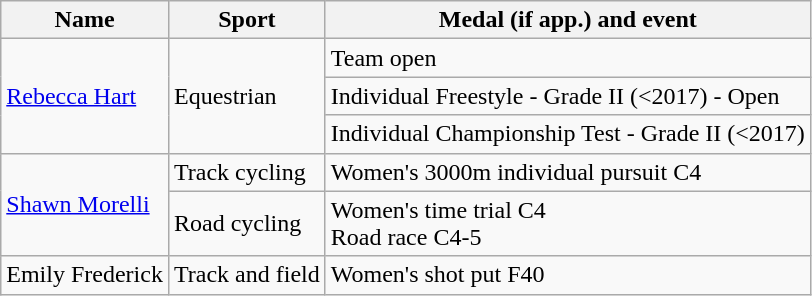<table class="wikitable">
<tr>
<th>Name</th>
<th>Sport</th>
<th>Medal (if app.) and event</th>
</tr>
<tr>
<td rowspan=3> <a href='#'>Rebecca Hart</a></td>
<td rowspan=3>Equestrian</td>
<td>Team open</td>
</tr>
<tr>
<td>Individual Freestyle - Grade II (<2017) - Open</td>
</tr>
<tr>
<td>Individual Championship Test - Grade II (<2017)</td>
</tr>
<tr>
<td rowspan=2> <a href='#'>Shawn Morelli</a></td>
<td>Track cycling</td>
<td> Women's 3000m individual pursuit C4</td>
</tr>
<tr>
<td>Road cycling</td>
<td> Women's time trial C4<br>Road race C4-5</td>
</tr>
<tr>
<td> Emily Frederick</td>
<td>Track and field</td>
<td>Women's shot put F40</td>
</tr>
</table>
